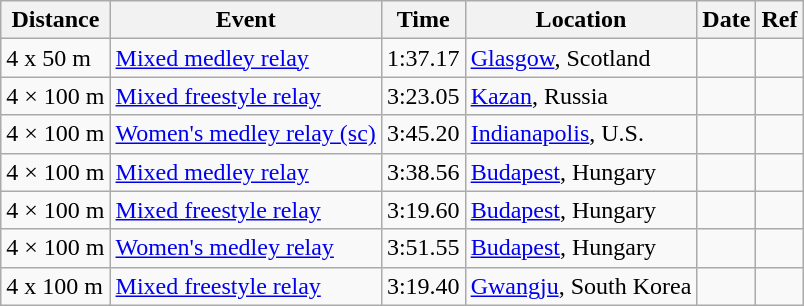<table class="wikitable sortable">
<tr ">
<th>Distance</th>
<th>Event</th>
<th>Time</th>
<th>Location</th>
<th>Date</th>
<th class=unsortable>Ref</th>
</tr>
<tr>
<td>4 x 50 m</td>
<td><a href='#'>Mixed medley relay</a></td>
<td>1:37.17</td>
<td><a href='#'>Glasgow</a>, Scotland</td>
<td></td>
<td></td>
</tr>
<tr>
<td>4 × 100 m</td>
<td><a href='#'>Mixed freestyle relay</a></td>
<td>3:23.05</td>
<td><a href='#'>Kazan</a>, Russia</td>
<td></td>
<td></td>
</tr>
<tr>
<td>4 × 100 m</td>
<td><a href='#'>Women's medley relay (sc)</a></td>
<td>3:45.20</td>
<td><a href='#'>Indianapolis</a>, U.S.</td>
<td></td>
<td></td>
</tr>
<tr>
<td>4 × 100 m</td>
<td><a href='#'>Mixed medley relay</a></td>
<td>3:38.56</td>
<td><a href='#'>Budapest</a>, Hungary</td>
<td></td>
<td></td>
</tr>
<tr>
<td>4 × 100 m</td>
<td><a href='#'>Mixed freestyle relay</a></td>
<td>3:19.60</td>
<td><a href='#'>Budapest</a>, Hungary</td>
<td></td>
<td></td>
</tr>
<tr>
<td>4 × 100 m</td>
<td><a href='#'>Women's medley relay</a></td>
<td>3:51.55</td>
<td><a href='#'>Budapest</a>, Hungary</td>
<td></td>
<td></td>
</tr>
<tr>
<td>4 x 100 m</td>
<td><a href='#'>Mixed freestyle relay</a></td>
<td>3:19.40</td>
<td><a href='#'>Gwangju</a>, South Korea</td>
<td></td>
<td></td>
</tr>
</table>
